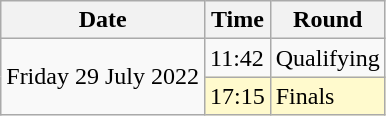<table class="wikitable">
<tr>
<th>Date</th>
<th>Time</th>
<th>Round</th>
</tr>
<tr>
<td rowspan=2>Friday 29 July 2022</td>
<td>11:42</td>
<td>Qualifying</td>
</tr>
<tr>
<td style=background:lemonchiffon>17:15</td>
<td style=background:lemonchiffon>Finals</td>
</tr>
</table>
